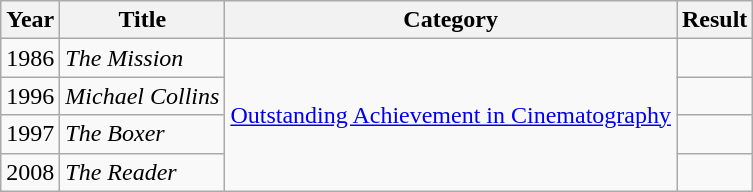<table class="wikitable">
<tr>
<th>Year</th>
<th>Title</th>
<th>Category</th>
<th>Result</th>
</tr>
<tr>
<td>1986</td>
<td><em>The Mission</em></td>
<td rowspan=4><a href='#'>Outstanding Achievement in Cinematography</a></td>
<td></td>
</tr>
<tr>
<td>1996</td>
<td><em>Michael Collins</em></td>
<td></td>
</tr>
<tr>
<td>1997</td>
<td><em>The Boxer</em></td>
<td></td>
</tr>
<tr>
<td>2008</td>
<td><em>The Reader</em></td>
<td></td>
</tr>
</table>
